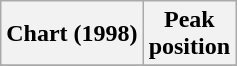<table class="wikitable sortable">
<tr>
<th align="left">Chart (1998)</th>
<th align="center">Peak<br>position</th>
</tr>
<tr>
</tr>
</table>
